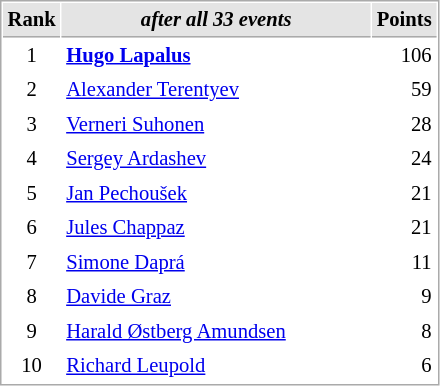<table cellspacing="1" cellpadding="3" style="border:1px solid #AAAAAA;font-size:86%">
<tr style="background-color: #E4E4E4;">
<th style="border-bottom:1px solid #AAAAAA" width=10>Rank</th>
<th style="border-bottom:1px solid #AAAAAA" width=200><em>after all 33 events</em></th>
<th style="border-bottom:1px solid #AAAAAA" width=20 align=right>Points</th>
</tr>
<tr>
<td align=center>1</td>
<td> <strong><a href='#'>Hugo Lapalus</a></strong></td>
<td align=right>106</td>
</tr>
<tr>
<td align=center>2</td>
<td> <a href='#'>Alexander Terentyev</a></td>
<td align=right>59</td>
</tr>
<tr>
<td align=center>3</td>
<td> <a href='#'>Verneri Suhonen</a></td>
<td align=right>28</td>
</tr>
<tr>
<td align=center>4</td>
<td> <a href='#'>Sergey Ardashev</a></td>
<td align=right>24</td>
</tr>
<tr>
<td align=center>5</td>
<td> <a href='#'>Jan Pechoušek</a></td>
<td align=right>21</td>
</tr>
<tr>
<td align=center>6</td>
<td> <a href='#'>Jules Chappaz</a></td>
<td align=right>21</td>
</tr>
<tr>
<td align=center>7</td>
<td> <a href='#'>Simone Daprá</a></td>
<td align=right>11</td>
</tr>
<tr>
<td align=center>8</td>
<td> <a href='#'>Davide Graz</a></td>
<td align=right>9</td>
</tr>
<tr>
<td align=center>9</td>
<td> <a href='#'>Harald Østberg Amundsen</a></td>
<td align=right>8</td>
</tr>
<tr>
<td align=center>10</td>
<td> <a href='#'>Richard Leupold</a></td>
<td align=right>6</td>
</tr>
</table>
